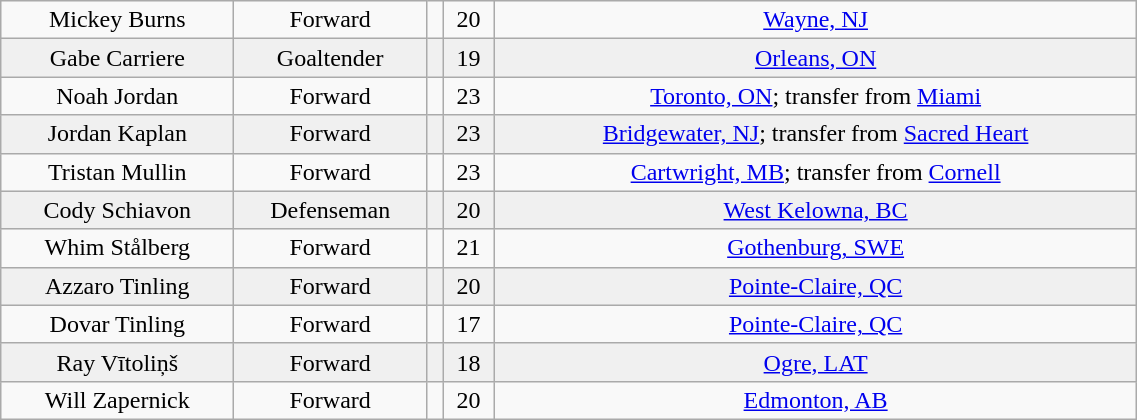<table class="wikitable" width="60%">
<tr align="center" bgcolor="">
<td>Mickey Burns</td>
<td>Forward</td>
<td></td>
<td>20</td>
<td><a href='#'>Wayne, NJ</a></td>
</tr>
<tr align="center" bgcolor="f0f0f0">
<td>Gabe Carriere</td>
<td>Goaltender</td>
<td></td>
<td>19</td>
<td><a href='#'>Orleans, ON</a></td>
</tr>
<tr align="center" bgcolor="">
<td>Noah Jordan</td>
<td>Forward</td>
<td></td>
<td>23</td>
<td><a href='#'>Toronto, ON</a>; transfer from <a href='#'>Miami</a></td>
</tr>
<tr align="center" bgcolor="f0f0f0">
<td>Jordan Kaplan</td>
<td>Forward</td>
<td></td>
<td>23</td>
<td><a href='#'>Bridgewater, NJ</a>; transfer from <a href='#'>Sacred Heart</a></td>
</tr>
<tr align="center" bgcolor="">
<td>Tristan Mullin</td>
<td>Forward</td>
<td></td>
<td>23</td>
<td><a href='#'>Cartwright, MB</a>; transfer from <a href='#'>Cornell</a></td>
</tr>
<tr align="center" bgcolor="f0f0f0">
<td>Cody Schiavon</td>
<td>Defenseman</td>
<td></td>
<td>20</td>
<td><a href='#'>West Kelowna, BC</a></td>
</tr>
<tr align="center" bgcolor="">
<td>Whim Stålberg</td>
<td>Forward</td>
<td></td>
<td>21</td>
<td><a href='#'>Gothenburg, SWE</a></td>
</tr>
<tr align="center" bgcolor="f0f0f0">
<td>Azzaro Tinling</td>
<td>Forward</td>
<td></td>
<td>20</td>
<td><a href='#'>Pointe-Claire, QC</a></td>
</tr>
<tr align="center" bgcolor="">
<td>Dovar Tinling</td>
<td>Forward</td>
<td></td>
<td>17</td>
<td><a href='#'>Pointe-Claire, QC</a></td>
</tr>
<tr align="center" bgcolor="f0f0f0">
<td>Ray Vītoliņš</td>
<td>Forward</td>
<td></td>
<td>18</td>
<td><a href='#'>Ogre, LAT</a></td>
</tr>
<tr align="center" bgcolor="">
<td>Will Zapernick</td>
<td>Forward</td>
<td></td>
<td>20</td>
<td><a href='#'>Edmonton, AB</a></td>
</tr>
</table>
